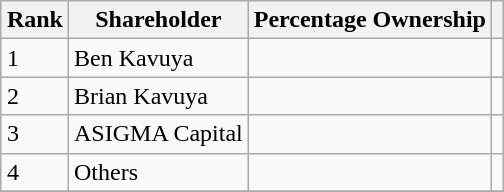<table class="wikitable sortable" style="margin: 0.5em auto">
<tr>
<th>Rank</th>
<th>Shareholder</th>
<th>Percentage Ownership</th>
<th></th>
</tr>
<tr>
<td>1</td>
<td>Ben Kavuya</td>
<td></td>
<td></td>
</tr>
<tr>
<td>2</td>
<td>Brian Kavuya</td>
<td></td>
<td></td>
</tr>
<tr>
<td>3</td>
<td>ASIGMA Capital</td>
<td></td>
<td></td>
</tr>
<tr>
<td>4</td>
<td>Others</td>
<td></td>
<td></td>
</tr>
<tr>
</tr>
</table>
